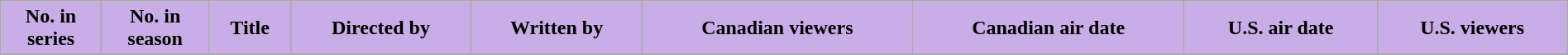<table class="wikitable plainrowheaders" style="width:100%">
<tr>
<th style="background: #c9ade6; color:#000000;">No. in<br>series</th>
<th style="background: #c9ade6; color:#000000;">No. in<br>season</th>
<th style="background: #c9ade6; color:#000000;">Title</th>
<th style="background: #c9ade6; color:#000000;">Directed by</th>
<th style="background: #c9ade6; color:#000000;">Written by</th>
<th style="background: #c9ade6; color:#000000;">Canadian viewers</th>
<th style="background: #c9ade6; color:#000000;">Canadian air date</th>
<th style="background: #c9ade6; color:#000000;">U.S. air date</th>
<th style="background: #c9ade6; color:#000000;">U.S. viewers</th>
</tr>
<tr>
</tr>
</table>
